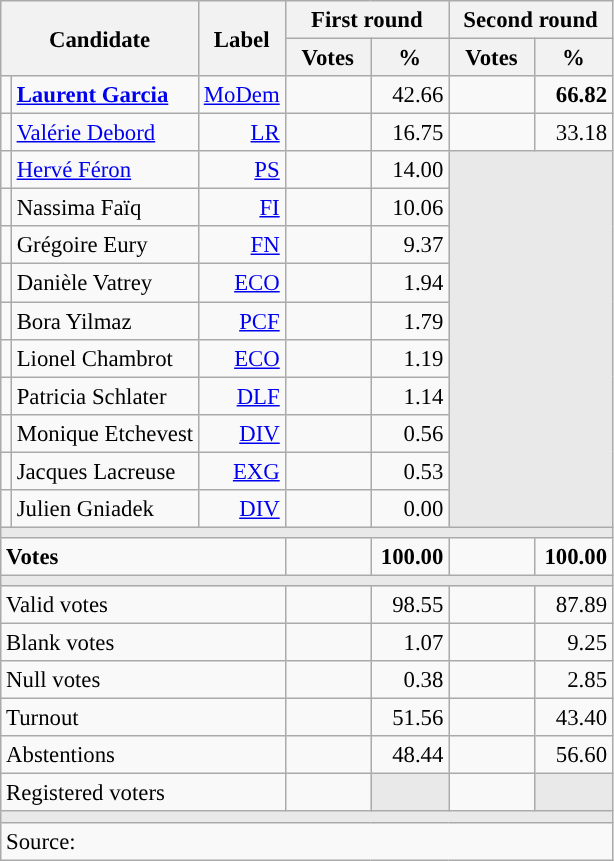<table class="wikitable" style="text-align:right;font-size:95%;">
<tr>
<th rowspan="2" colspan="2">Candidate</th>
<th rowspan="2">Label</th>
<th colspan="2">First round</th>
<th colspan="2">Second round</th>
</tr>
<tr>
<th style="width:50px;">Votes</th>
<th style="width:45px;">%</th>
<th style="width:50px;">Votes</th>
<th style="width:45px;">%</th>
</tr>
<tr>
<td style="color:inherit;background:"></td>
<td style="text-align:left;"><strong><a href='#'>Laurent Garcia</a></strong></td>
<td><a href='#'>MoDem</a></td>
<td></td>
<td>42.66</td>
<td><strong></strong></td>
<td><strong>66.82</strong></td>
</tr>
<tr>
<td style="color:inherit;background:"></td>
<td style="text-align:left;"><a href='#'>Valérie Debord</a></td>
<td><a href='#'>LR</a></td>
<td></td>
<td>16.75</td>
<td></td>
<td>33.18</td>
</tr>
<tr>
<td style="color:inherit;background:"></td>
<td style="text-align:left;"><a href='#'>Hervé Féron</a></td>
<td><a href='#'>PS</a></td>
<td></td>
<td>14.00</td>
<td colspan="2" rowspan="10" style="background:#E9E9E9;"></td>
</tr>
<tr>
<td style="color:inherit;background:"></td>
<td style="text-align:left;">Nassima Faïq</td>
<td><a href='#'>FI</a></td>
<td></td>
<td>10.06</td>
</tr>
<tr>
<td style="color:inherit;background:"></td>
<td style="text-align:left;">Grégoire Eury</td>
<td><a href='#'>FN</a></td>
<td></td>
<td>9.37</td>
</tr>
<tr>
<td style="color:inherit;background:"></td>
<td style="text-align:left;">Danièle Vatrey</td>
<td><a href='#'>ECO</a></td>
<td></td>
<td>1.94</td>
</tr>
<tr>
<td style="color:inherit;background:"></td>
<td style="text-align:left;">Bora Yilmaz</td>
<td><a href='#'>PCF</a></td>
<td></td>
<td>1.79</td>
</tr>
<tr>
<td style="color:inherit;background:"></td>
<td style="text-align:left;">Lionel Chambrot</td>
<td><a href='#'>ECO</a></td>
<td></td>
<td>1.19</td>
</tr>
<tr>
<td style="color:inherit;background:"></td>
<td style="text-align:left;">Patricia Schlater</td>
<td><a href='#'>DLF</a></td>
<td></td>
<td>1.14</td>
</tr>
<tr>
<td style="color:inherit;background:"></td>
<td style="text-align:left;">Monique Etchevest</td>
<td><a href='#'>DIV</a></td>
<td></td>
<td>0.56</td>
</tr>
<tr>
<td style="color:inherit;background:"></td>
<td style="text-align:left;">Jacques Lacreuse</td>
<td><a href='#'>EXG</a></td>
<td></td>
<td>0.53</td>
</tr>
<tr>
<td style="color:inherit;background:"></td>
<td style="text-align:left;">Julien Gniadek</td>
<td><a href='#'>DIV</a></td>
<td></td>
<td>0.00</td>
</tr>
<tr>
<td colspan="7" style="background:#E9E9E9;"></td>
</tr>
<tr style="font-weight:bold;">
<td colspan="3" style="text-align:left;">Votes</td>
<td></td>
<td>100.00</td>
<td></td>
<td>100.00</td>
</tr>
<tr>
<td colspan="7" style="background:#E9E9E9;"></td>
</tr>
<tr>
<td colspan="3" style="text-align:left;">Valid votes</td>
<td></td>
<td>98.55</td>
<td></td>
<td>87.89</td>
</tr>
<tr>
<td colspan="3" style="text-align:left;">Blank votes</td>
<td></td>
<td>1.07</td>
<td></td>
<td>9.25</td>
</tr>
<tr>
<td colspan="3" style="text-align:left;">Null votes</td>
<td></td>
<td>0.38</td>
<td></td>
<td>2.85</td>
</tr>
<tr>
<td colspan="3" style="text-align:left;">Turnout</td>
<td></td>
<td>51.56</td>
<td></td>
<td>43.40</td>
</tr>
<tr>
<td colspan="3" style="text-align:left;">Abstentions</td>
<td></td>
<td>48.44</td>
<td></td>
<td>56.60</td>
</tr>
<tr>
<td colspan="3" style="text-align:left;">Registered voters</td>
<td></td>
<td style="background:#E9E9E9;"></td>
<td></td>
<td style="background:#E9E9E9;"></td>
</tr>
<tr>
<td colspan="7" style="background:#E9E9E9;"></td>
</tr>
<tr>
<td colspan="7" style="text-align:left;">Source: </td>
</tr>
</table>
